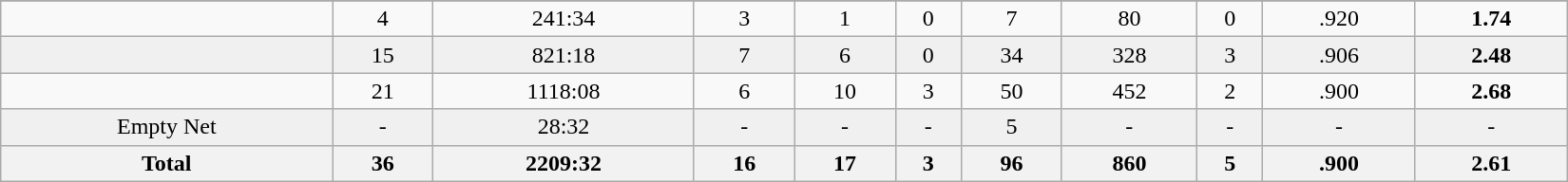<table class="wikitable sortable" width ="1100">
<tr align="center">
</tr>
<tr align="center" bgcolor="">
<td></td>
<td>4</td>
<td>241:34</td>
<td>3</td>
<td>1</td>
<td>0</td>
<td>7</td>
<td>80</td>
<td>0</td>
<td>.920</td>
<td><strong>1.74</strong></td>
</tr>
<tr align="center" bgcolor="f0f0f0">
<td></td>
<td>15</td>
<td>821:18</td>
<td>7</td>
<td>6</td>
<td>0</td>
<td>34</td>
<td>328</td>
<td>3</td>
<td>.906</td>
<td><strong>2.48</strong></td>
</tr>
<tr align="center" bgcolor="">
<td></td>
<td>21</td>
<td>1118:08</td>
<td>6</td>
<td>10</td>
<td>3</td>
<td>50</td>
<td>452</td>
<td>2</td>
<td>.900</td>
<td><strong>2.68</strong></td>
</tr>
<tr align="center" bgcolor="f0f0f0">
<td>Empty Net</td>
<td>-</td>
<td>28:32</td>
<td>-</td>
<td>-</td>
<td>-</td>
<td>5</td>
<td>-</td>
<td>-</td>
<td>-</td>
<td>-</td>
</tr>
<tr>
<th>Total</th>
<th>36</th>
<th>2209:32</th>
<th>16</th>
<th>17</th>
<th>3</th>
<th>96</th>
<th>860</th>
<th>5</th>
<th>.900</th>
<th>2.61</th>
</tr>
</table>
